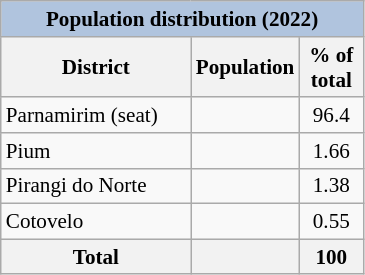<table class="wikitable" align="left" style="float:center; margin:1em; border-collapse:collapse; text-align:center; font-size:88%">
<tr>
<th colspan="7" style="background:#B0C4DE;">Population distribution (2022)</th>
</tr>
<tr>
<th style="width:120px">District</th>
<th>Population</th>
<th style="width:36px">% of<br>total</th>
</tr>
<tr>
<td style="text-align:left;">Parnamirim (seat)</td>
<td></td>
<td>96.4</td>
</tr>
<tr>
<td style="text-align:left;">Pium</td>
<td></td>
<td>1.66</td>
</tr>
<tr>
<td style="text-align:left;">Pirangi do Norte</td>
<td></td>
<td>1.38</td>
</tr>
<tr>
<td style="text-align:left;">Cotovelo</td>
<td></td>
<td>0.55</td>
</tr>
<tr>
<th>Total</th>
<th></th>
<th>100</th>
</tr>
</table>
